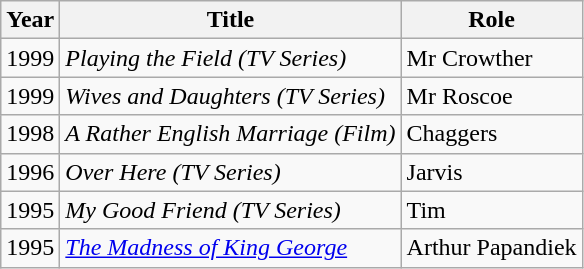<table class="wikitable sortable">
<tr>
<th>Year</th>
<th>Title</th>
<th>Role</th>
</tr>
<tr>
<td>1999</td>
<td><em>Playing the Field (TV Series)</em></td>
<td>Mr Crowther</td>
</tr>
<tr>
<td>1999</td>
<td><em>Wives and Daughters (TV Series)</em></td>
<td>Mr Roscoe</td>
</tr>
<tr>
<td>1998</td>
<td><em>A Rather English Marriage (Film)</em></td>
<td>Chaggers</td>
</tr>
<tr>
<td>1996</td>
<td><em>Over Here (TV Series)</em></td>
<td>Jarvis</td>
</tr>
<tr>
<td>1995</td>
<td><em>My Good Friend (TV Series)</em></td>
<td>Tim</td>
</tr>
<tr>
<td>1995</td>
<td><em><a href='#'>The Madness of King George</a></em></td>
<td>Arthur Papandiek</td>
</tr>
</table>
